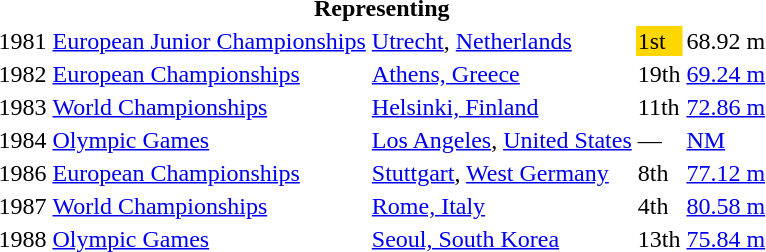<table>
<tr>
<th colspan="5">Representing </th>
</tr>
<tr>
<td>1981</td>
<td><a href='#'>European Junior Championships</a></td>
<td><a href='#'>Utrecht</a>, <a href='#'>Netherlands</a></td>
<td bgcolor="gold">1st</td>
<td>68.92 m</td>
</tr>
<tr>
<td>1982</td>
<td><a href='#'>European Championships</a></td>
<td><a href='#'>Athens, Greece</a></td>
<td>19th</td>
<td><a href='#'>69.24 m</a></td>
</tr>
<tr>
<td>1983</td>
<td><a href='#'>World Championships</a></td>
<td><a href='#'>Helsinki, Finland</a></td>
<td>11th</td>
<td><a href='#'>72.86 m</a></td>
</tr>
<tr>
<td>1984</td>
<td><a href='#'>Olympic Games</a></td>
<td><a href='#'>Los Angeles</a>, <a href='#'>United States</a></td>
<td>—</td>
<td><a href='#'>NM</a></td>
</tr>
<tr>
<td>1986</td>
<td><a href='#'>European Championships</a></td>
<td><a href='#'>Stuttgart</a>, <a href='#'>West Germany</a></td>
<td>8th</td>
<td><a href='#'>77.12 m</a></td>
</tr>
<tr>
<td>1987</td>
<td><a href='#'>World Championships</a></td>
<td><a href='#'>Rome, Italy</a></td>
<td>4th</td>
<td><a href='#'>80.58 m</a></td>
</tr>
<tr>
<td>1988</td>
<td><a href='#'>Olympic Games</a></td>
<td><a href='#'>Seoul, South Korea</a></td>
<td>13th</td>
<td><a href='#'>75.84 m</a></td>
</tr>
</table>
